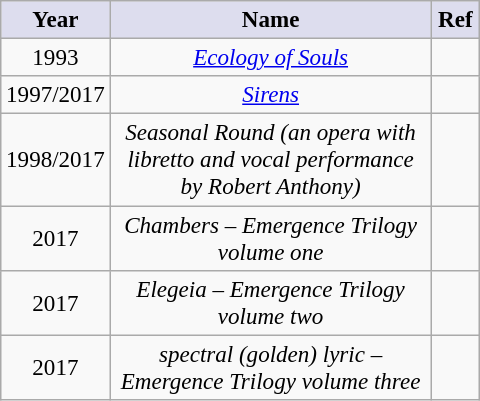<table class="wikitable" style="font-size:96%; text-align:center; margin: 6px;">
<tr>
<th style="background:#dde; width:50px;">Year</th>
<th style="background:#dde; width:207px;">Name</th>
<th style="background:#dde; width:25px;">Ref</th>
</tr>
<tr>
<td>1993</td>
<td><em><a href='#'>Ecology of Souls</a></em></td>
<td></td>
</tr>
<tr>
<td>1997/2017</td>
<td><em><a href='#'>Sirens</a></em></td>
<td></td>
</tr>
<tr>
<td>1998/2017</td>
<td><em>Seasonal Round (an opera with libretto and vocal performance by Robert Anthony)</em></td>
<td></td>
</tr>
<tr>
<td>2017</td>
<td><em>Chambers – Emergence Trilogy volume one</em></td>
<td></td>
</tr>
<tr>
<td>2017</td>
<td><em>Elegeia – Emergence Trilogy volume two</em></td>
<td></td>
</tr>
<tr>
<td>2017</td>
<td><em>spectral (golden) lyric – Emergence Trilogy volume three</em></td>
<td></td>
</tr>
</table>
